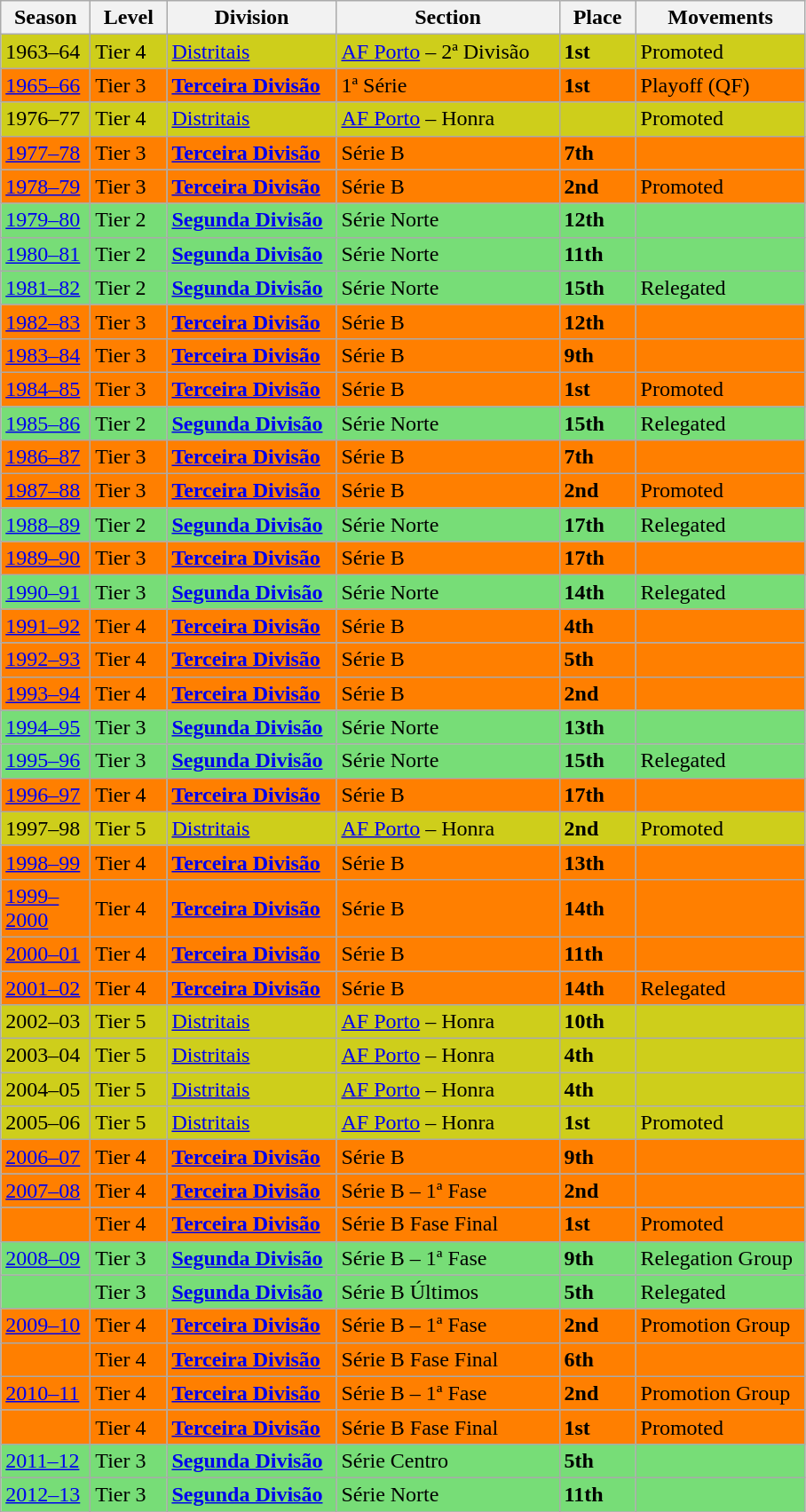<table class="wikitable" style="text-align: left;">
<tr>
<th style="width: 60px;"><strong>Season</strong></th>
<th style="width: 50px;"><strong>Level</strong></th>
<th style="width: 120px;"><strong>Division</strong></th>
<th style="width: 160px;"><strong>Section</strong></th>
<th style="width: 50px;"><strong>Place</strong></th>
<th style="width: 120px;"><strong>Movements</strong></th>
</tr>
<tr>
<td style="background:#CECE1B;">1963–64</td>
<td style="background:#CECE1B;">Tier 4</td>
<td style="background:#CECE1B;"><a href='#'>Distritais</a></td>
<td style="background:#CECE1B;"><a href='#'>AF Porto</a> – 2ª Divisão</td>
<td style="background:#CECE1B;"><strong>1st</strong></td>
<td style="background:#CECE1B;">Promoted</td>
</tr>
<tr>
<td style="background:#FF7F00;"><a href='#'>1965–66</a></td>
<td style="background:#FF7F00;">Tier 3</td>
<td style="background:#FF7F00;"><strong><a href='#'>Terceira Divisão</a></strong></td>
<td style="background:#FF7F00;">1ª Série</td>
<td style="background:#FF7F00;"><strong>1st</strong></td>
<td style="background:#FF7F00;">Playoff (QF)</td>
</tr>
<tr>
<td style="background:#CECE1B;">1976–77</td>
<td style="background:#CECE1B;">Tier 4</td>
<td style="background:#CECE1B;"><a href='#'>Distritais</a></td>
<td style="background:#CECE1B;"><a href='#'>AF Porto</a> – Honra</td>
<td style="background:#CECE1B;"></td>
<td style="background:#CECE1B;">Promoted</td>
</tr>
<tr>
<td style="background:#FF7F00;"><a href='#'>1977–78</a></td>
<td style="background:#FF7F00;">Tier 3</td>
<td style="background:#FF7F00;"><strong><a href='#'>Terceira Divisão</a></strong></td>
<td style="background:#FF7F00;">Série B</td>
<td style="background:#FF7F00;"><strong>7th</strong></td>
<td style="background:#FF7F00;"></td>
</tr>
<tr>
<td style="background:#FF7F00;"><a href='#'>1978–79</a></td>
<td style="background:#FF7F00;">Tier 3</td>
<td style="background:#FF7F00;"><strong><a href='#'>Terceira Divisão</a></strong></td>
<td style="background:#FF7F00;">Série B</td>
<td style="background:#FF7F00;"><strong>2nd</strong></td>
<td style="background:#FF7F00;">Promoted</td>
</tr>
<tr>
<td style="background:#77DD77;"><a href='#'>1979–80</a></td>
<td style="background:#77DD77;">Tier 2</td>
<td style="background:#77DD77;"><strong><a href='#'>Segunda Divisão</a></strong></td>
<td style="background:#77DD77;">Série Norte</td>
<td style="background:#77DD77;"><strong>12th</strong></td>
<td style="background:#77DD77;"></td>
</tr>
<tr>
<td style="background:#77DD77;"><a href='#'>1980–81</a></td>
<td style="background:#77DD77;">Tier 2</td>
<td style="background:#77DD77;"><strong><a href='#'>Segunda Divisão</a></strong></td>
<td style="background:#77DD77;">Série Norte</td>
<td style="background:#77DD77;"><strong>11th</strong></td>
<td style="background:#77DD77;"></td>
</tr>
<tr>
<td style="background:#77DD77;"><a href='#'>1981–82</a></td>
<td style="background:#77DD77;">Tier 2</td>
<td style="background:#77DD77;"><strong><a href='#'>Segunda Divisão</a></strong></td>
<td style="background:#77DD77;">Série Norte</td>
<td style="background:#77DD77;"><strong>15th</strong></td>
<td style="background:#77DD77;">Relegated</td>
</tr>
<tr>
<td style="background:#FF7F00;"><a href='#'>1982–83</a></td>
<td style="background:#FF7F00;">Tier 3</td>
<td style="background:#FF7F00;"><strong><a href='#'>Terceira Divisão</a></strong></td>
<td style="background:#FF7F00;">Série B</td>
<td style="background:#FF7F00;"><strong>12th</strong></td>
<td style="background:#FF7F00;"></td>
</tr>
<tr>
<td style="background:#FF7F00;"><a href='#'>1983–84</a></td>
<td style="background:#FF7F00;">Tier 3</td>
<td style="background:#FF7F00;"><strong><a href='#'>Terceira Divisão</a></strong></td>
<td style="background:#FF7F00;">Série B</td>
<td style="background:#FF7F00;"><strong>9th</strong></td>
<td style="background:#FF7F00;"></td>
</tr>
<tr>
<td style="background:#FF7F00;"><a href='#'>1984–85</a></td>
<td style="background:#FF7F00;">Tier 3</td>
<td style="background:#FF7F00;"><strong><a href='#'>Terceira Divisão</a></strong></td>
<td style="background:#FF7F00;">Série B</td>
<td style="background:#FF7F00;"><strong>1st</strong></td>
<td style="background:#FF7F00;">Promoted</td>
</tr>
<tr>
<td style="background:#77DD77;"><a href='#'>1985–86</a></td>
<td style="background:#77DD77;">Tier 2</td>
<td style="background:#77DD77;"><strong><a href='#'>Segunda Divisão</a></strong></td>
<td style="background:#77DD77;">Série Norte</td>
<td style="background:#77DD77;"><strong>15th</strong></td>
<td style="background:#77DD77;">Relegated</td>
</tr>
<tr>
<td style="background:#FF7F00;"><a href='#'>1986–87</a></td>
<td style="background:#FF7F00;">Tier 3</td>
<td style="background:#FF7F00;"><strong><a href='#'>Terceira Divisão</a></strong></td>
<td style="background:#FF7F00;">Série B</td>
<td style="background:#FF7F00;"><strong>7th</strong></td>
<td style="background:#FF7F00;"></td>
</tr>
<tr>
<td style="background:#FF7F00;"><a href='#'>1987–88</a></td>
<td style="background:#FF7F00;">Tier 3</td>
<td style="background:#FF7F00;"><strong><a href='#'>Terceira Divisão</a></strong></td>
<td style="background:#FF7F00;">Série B</td>
<td style="background:#FF7F00;"><strong>2nd</strong></td>
<td style="background:#FF7F00;">Promoted</td>
</tr>
<tr>
<td style="background:#77DD77;"><a href='#'>1988–89</a></td>
<td style="background:#77DD77;">Tier 2</td>
<td style="background:#77DD77;"><strong><a href='#'>Segunda Divisão</a></strong></td>
<td style="background:#77DD77;">Série Norte</td>
<td style="background:#77DD77;"><strong>17th</strong></td>
<td style="background:#77DD77;">Relegated</td>
</tr>
<tr>
<td style="background:#FF7F00;"><a href='#'>1989–90</a></td>
<td style="background:#FF7F00;">Tier 3</td>
<td style="background:#FF7F00;"><strong><a href='#'>Terceira Divisão</a></strong></td>
<td style="background:#FF7F00;">Série B</td>
<td style="background:#FF7F00;"><strong>17th</strong></td>
<td style="background:#FF7F00;"></td>
</tr>
<tr>
<td style="background:#77DD77;"><a href='#'>1990–91</a></td>
<td style="background:#77DD77;">Tier 3</td>
<td style="background:#77DD77;"><strong><a href='#'>Segunda Divisão</a></strong></td>
<td style="background:#77DD77;">Série Norte</td>
<td style="background:#77DD77;"><strong>14th</strong></td>
<td style="background:#77DD77;">Relegated</td>
</tr>
<tr>
<td style="background:#FF7F00;"><a href='#'>1991–92</a></td>
<td style="background:#FF7F00;">Tier 4</td>
<td style="background:#FF7F00;"><strong><a href='#'>Terceira Divisão</a></strong></td>
<td style="background:#FF7F00;">Série B</td>
<td style="background:#FF7F00;"><strong>4th</strong></td>
<td style="background:#FF7F00;"></td>
</tr>
<tr>
<td style="background:#FF7F00;"><a href='#'>1992–93</a></td>
<td style="background:#FF7F00;">Tier 4</td>
<td style="background:#FF7F00;"><strong><a href='#'>Terceira Divisão</a></strong></td>
<td style="background:#FF7F00;">Série B</td>
<td style="background:#FF7F00;"><strong>5th</strong></td>
<td style="background:#FF7F00;"></td>
</tr>
<tr>
<td style="background:#FF7F00;"><a href='#'>1993–94</a></td>
<td style="background:#FF7F00;">Tier 4</td>
<td style="background:#FF7F00;"><strong><a href='#'>Terceira Divisão</a></strong></td>
<td style="background:#FF7F00;">Série B</td>
<td style="background:#FF7F00;"><strong>2nd</strong></td>
<td style="background:#FF7F00;"></td>
</tr>
<tr>
<td style="background:#77DD77;"><a href='#'>1994–95</a></td>
<td style="background:#77DD77;">Tier 3</td>
<td style="background:#77DD77;"><strong><a href='#'>Segunda Divisão</a></strong></td>
<td style="background:#77DD77;">Série Norte</td>
<td style="background:#77DD77;"><strong>13th</strong></td>
<td style="background:#77DD77;"></td>
</tr>
<tr>
<td style="background:#77DD77;"><a href='#'>1995–96</a></td>
<td style="background:#77DD77;">Tier 3</td>
<td style="background:#77DD77;"><strong><a href='#'>Segunda Divisão</a></strong></td>
<td style="background:#77DD77;">Série Norte</td>
<td style="background:#77DD77;"><strong>15th</strong></td>
<td style="background:#77DD77;">Relegated</td>
</tr>
<tr>
<td style="background:#FF7F00;"><a href='#'>1996–97</a></td>
<td style="background:#FF7F00;">Tier 4</td>
<td style="background:#FF7F00;"><strong><a href='#'>Terceira Divisão</a></strong></td>
<td style="background:#FF7F00;">Série B</td>
<td style="background:#FF7F00;"><strong>17th</strong></td>
<td style="background:#FF7F00;"></td>
</tr>
<tr>
<td style="background:#CECE1B;">1997–98</td>
<td style="background:#CECE1B;">Tier 5</td>
<td style="background:#CECE1B;"><a href='#'>Distritais</a></td>
<td style="background:#CECE1B;"><a href='#'>AF Porto</a> – Honra</td>
<td style="background:#CECE1B;"><strong>2nd</strong></td>
<td style="background:#CECE1B;">Promoted</td>
</tr>
<tr>
<td style="background:#FF7F00;"><a href='#'>1998–99</a></td>
<td style="background:#FF7F00;">Tier 4</td>
<td style="background:#FF7F00;"><strong><a href='#'>Terceira Divisão</a></strong></td>
<td style="background:#FF7F00;">Série B</td>
<td style="background:#FF7F00;"><strong>13th</strong></td>
<td style="background:#FF7F00;"></td>
</tr>
<tr>
<td style="background:#FF7F00;"><a href='#'>1999–2000</a></td>
<td style="background:#FF7F00;">Tier 4</td>
<td style="background:#FF7F00;"><strong><a href='#'>Terceira Divisão</a></strong></td>
<td style="background:#FF7F00;">Série B</td>
<td style="background:#FF7F00;"><strong>14th</strong></td>
<td style="background:#FF7F00;"></td>
</tr>
<tr>
<td style="background:#FF7F00;"><a href='#'>2000–01</a></td>
<td style="background:#FF7F00;">Tier 4</td>
<td style="background:#FF7F00;"><strong><a href='#'>Terceira Divisão</a></strong></td>
<td style="background:#FF7F00;">Série B</td>
<td style="background:#FF7F00;"><strong>11th</strong></td>
<td style="background:#FF7F00;"></td>
</tr>
<tr>
<td style="background:#FF7F00;"><a href='#'>2001–02</a></td>
<td style="background:#FF7F00;">Tier 4</td>
<td style="background:#FF7F00;"><strong><a href='#'>Terceira Divisão</a></strong></td>
<td style="background:#FF7F00;">Série B</td>
<td style="background:#FF7F00;"><strong>14th</strong></td>
<td style="background:#FF7F00;">Relegated</td>
</tr>
<tr>
<td style="background:#CECE1B;">2002–03</td>
<td style="background:#CECE1B;">Tier 5</td>
<td style="background:#CECE1B;"><a href='#'>Distritais</a></td>
<td style="background:#CECE1B;"><a href='#'>AF Porto</a> – Honra</td>
<td style="background:#CECE1B;"><strong>10th</strong></td>
<td style="background:#CECE1B;"></td>
</tr>
<tr>
<td style="background:#CECE1B;">2003–04</td>
<td style="background:#CECE1B;">Tier 5</td>
<td style="background:#CECE1B;"><a href='#'>Distritais</a></td>
<td style="background:#CECE1B;"><a href='#'>AF Porto</a> – Honra</td>
<td style="background:#CECE1B;"><strong>4th</strong></td>
<td style="background:#CECE1B;"></td>
</tr>
<tr>
<td style="background:#CECE1B;">2004–05</td>
<td style="background:#CECE1B;">Tier 5</td>
<td style="background:#CECE1B;"><a href='#'>Distritais</a></td>
<td style="background:#CECE1B;"><a href='#'>AF Porto</a> – Honra</td>
<td style="background:#CECE1B;"><strong>4th</strong></td>
<td style="background:#CECE1B;"></td>
</tr>
<tr>
<td style="background:#CECE1B;">2005–06</td>
<td style="background:#CECE1B;">Tier 5</td>
<td style="background:#CECE1B;"><a href='#'>Distritais</a></td>
<td style="background:#CECE1B;"><a href='#'>AF Porto</a> – Honra</td>
<td style="background:#CECE1B;"><strong>1st</strong></td>
<td style="background:#CECE1B;">Promoted</td>
</tr>
<tr>
<td style="background:#FF7F00;"><a href='#'>2006–07</a></td>
<td style="background:#FF7F00;">Tier 4</td>
<td style="background:#FF7F00;"><strong><a href='#'>Terceira Divisão</a></strong></td>
<td style="background:#FF7F00;">Série B</td>
<td style="background:#FF7F00;"><strong>9th</strong></td>
<td style="background:#FF7F00;"></td>
</tr>
<tr>
<td style="background:#FF7F00;"><a href='#'>2007–08</a></td>
<td style="background:#FF7F00;">Tier 4</td>
<td style="background:#FF7F00;"><strong><a href='#'>Terceira Divisão</a></strong></td>
<td style="background:#FF7F00;">Série B – 1ª Fase</td>
<td style="background:#FF7F00;"><strong>2nd</strong></td>
<td style="background:#FF7F00;"></td>
</tr>
<tr>
<td style="background:#FF7F00;"></td>
<td style="background:#FF7F00;">Tier 4</td>
<td style="background:#FF7F00;"><strong><a href='#'>Terceira Divisão</a></strong></td>
<td style="background:#FF7F00;">Série B Fase Final</td>
<td style="background:#FF7F00;"><strong>1st</strong></td>
<td style="background:#FF7F00;">Promoted</td>
</tr>
<tr>
<td style="background:#77DD77;"><a href='#'>2008–09</a></td>
<td style="background:#77DD77;">Tier 3</td>
<td style="background:#77DD77;"><strong><a href='#'>Segunda Divisão</a></strong></td>
<td style="background:#77DD77;">Série B – 1ª Fase</td>
<td style="background:#77DD77;"><strong>9th</strong></td>
<td style="background:#77DD77;">Relegation Group</td>
</tr>
<tr>
<td style="background:#77DD77;"></td>
<td style="background:#77DD77;">Tier 3</td>
<td style="background:#77DD77;"><strong><a href='#'>Segunda Divisão</a></strong></td>
<td style="background:#77DD77;">Série B Últimos</td>
<td style="background:#77DD77;"><strong>5th</strong></td>
<td style="background:#77DD77;">Relegated</td>
</tr>
<tr>
<td style="background:#FF7F00;"><a href='#'>2009–10</a></td>
<td style="background:#FF7F00;">Tier 4</td>
<td style="background:#FF7F00;"><strong><a href='#'>Terceira Divisão</a></strong></td>
<td style="background:#FF7F00;">Série B – 1ª Fase</td>
<td style="background:#FF7F00;"><strong>2nd</strong></td>
<td style="background:#FF7F00;">Promotion Group</td>
</tr>
<tr>
<td style="background:#FF7F00;"></td>
<td style="background:#FF7F00;">Tier 4</td>
<td style="background:#FF7F00;"><strong><a href='#'>Terceira Divisão</a></strong></td>
<td style="background:#FF7F00;">Série B Fase Final</td>
<td style="background:#FF7F00;"><strong>6th</strong></td>
<td style="background:#FF7F00;"></td>
</tr>
<tr>
<td style="background:#FF7F00;"><a href='#'>2010–11</a></td>
<td style="background:#FF7F00;">Tier 4</td>
<td style="background:#FF7F00;"><strong><a href='#'>Terceira Divisão</a></strong></td>
<td style="background:#FF7F00;">Série B – 1ª Fase</td>
<td style="background:#FF7F00;"><strong>2nd</strong></td>
<td style="background:#FF7F00;">Promotion Group</td>
</tr>
<tr>
<td style="background:#FF7F00;"></td>
<td style="background:#FF7F00;">Tier 4</td>
<td style="background:#FF7F00;"><strong><a href='#'>Terceira Divisão</a></strong></td>
<td style="background:#FF7F00;">Série B Fase Final</td>
<td style="background:#FF7F00;"><strong>1st</strong></td>
<td style="background:#FF7F00;">Promoted</td>
</tr>
<tr>
<td style="background:#77DD77;"><a href='#'>2011–12</a></td>
<td style="background:#77DD77;">Tier 3</td>
<td style="background:#77DD77;"><strong><a href='#'>Segunda Divisão</a></strong></td>
<td style="background:#77DD77;">Série Centro</td>
<td style="background:#77DD77;"><strong>5th</strong></td>
<td style="background:#77DD77;"></td>
</tr>
<tr>
<td style="background:#77DD77;"><a href='#'>2012–13</a></td>
<td style="background:#77DD77;">Tier 3</td>
<td style="background:#77DD77;"><strong><a href='#'>Segunda Divisão</a></strong></td>
<td style="background:#77DD77;">Série Norte</td>
<td style="background:#77DD77;"><strong>11th</strong></td>
<td style="background:#77DD77;"></td>
</tr>
<tr>
</tr>
</table>
